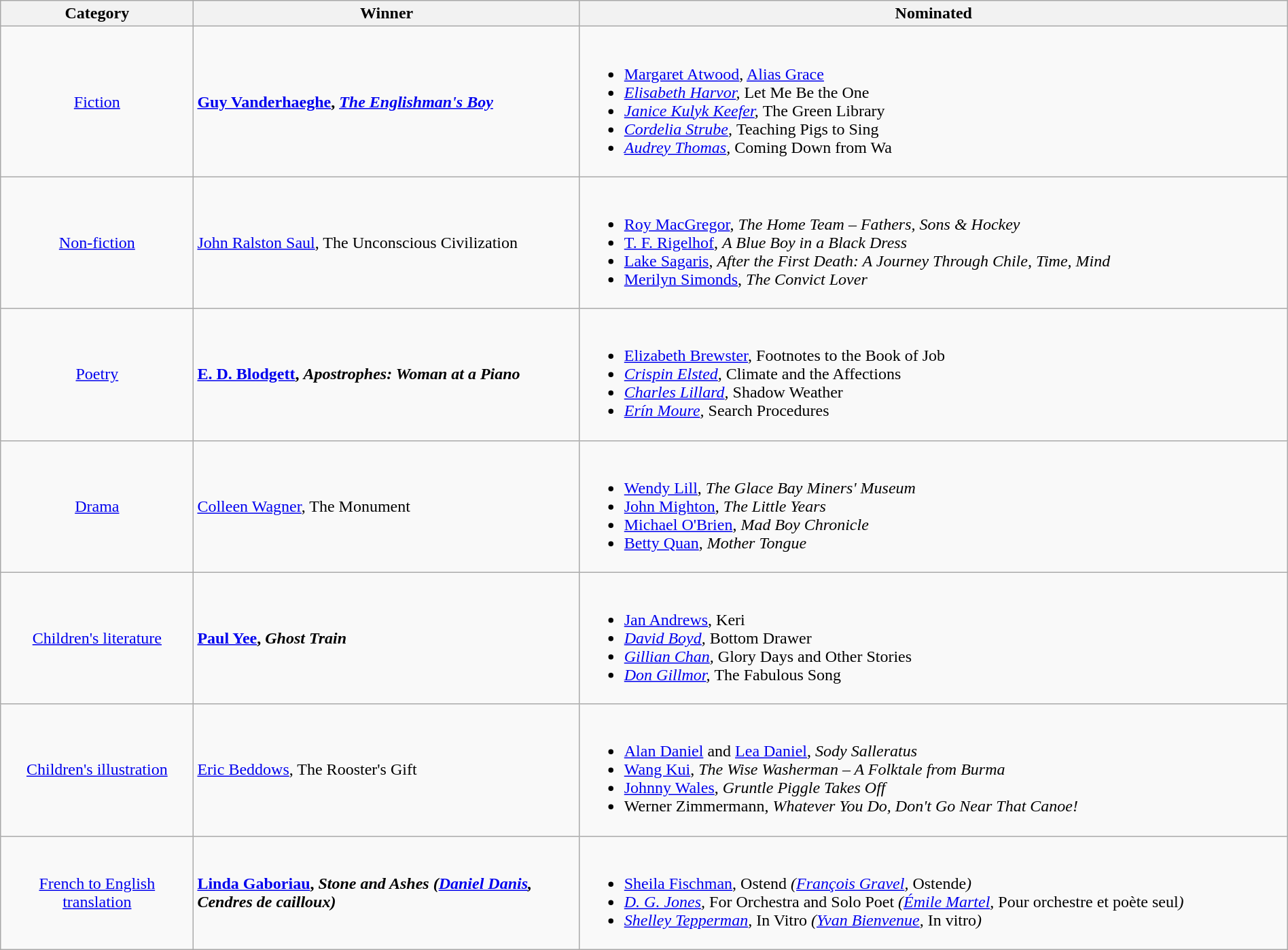<table class="wikitable" width="100%">
<tr>
<th width=15%>Category</th>
<th width=30%>Winner</th>
<th width=55%>Nominated</th>
</tr>
<tr>
<td align="center"><a href='#'>Fiction</a></td>
<td> <strong><a href='#'>Guy Vanderhaeghe</a>, <em><a href='#'>The Englishman's Boy</a><strong><em></td>
<td><br><ul><li><a href='#'>Margaret Atwood</a>, </em><a href='#'>Alias Grace</a><em></li><li><a href='#'>Elisabeth Harvor</a>, </em>Let Me Be the One<em></li><li><a href='#'>Janice Kulyk Keefer</a>, </em>The Green Library<em></li><li><a href='#'>Cordelia Strube</a>, </em>Teaching Pigs to Sing<em></li><li><a href='#'>Audrey Thomas</a>, </em>Coming Down from Wa<em></li></ul></td>
</tr>
<tr>
<td align="center"><a href='#'>Non-fiction</a></td>
<td> </strong><a href='#'>John Ralston Saul</a>, </em>The Unconscious Civilization</em></strong></td>
<td><br><ul><li><a href='#'>Roy MacGregor</a>, <em>The Home Team – Fathers, Sons & Hockey</em></li><li><a href='#'>T. F. Rigelhof</a>, <em>A Blue Boy in a Black Dress</em></li><li><a href='#'>Lake Sagaris</a>, <em>After the First Death: A Journey Through Chile, Time, Mind</em></li><li><a href='#'>Merilyn Simonds</a>, <em>The Convict Lover</em></li></ul></td>
</tr>
<tr>
<td align="center"><a href='#'>Poetry</a></td>
<td> <strong><a href='#'>E. D. Blodgett</a>, <em>Apostrophes: Woman at a Piano<strong><em></td>
<td><br><ul><li><a href='#'>Elizabeth Brewster</a>, </em>Footnotes to the Book of Job<em></li><li><a href='#'>Crispin Elsted</a>, </em>Climate and the Affections<em></li><li><a href='#'>Charles Lillard</a>, </em>Shadow Weather<em></li><li><a href='#'>Erín Moure</a>, </em>Search Procedures<em></li></ul></td>
</tr>
<tr>
<td align="center"><a href='#'>Drama</a></td>
<td> </strong><a href='#'>Colleen Wagner</a>, </em>The Monument</em></strong></td>
<td><br><ul><li><a href='#'>Wendy Lill</a>, <em>The Glace Bay Miners' Museum</em></li><li><a href='#'>John Mighton</a>, <em>The Little Years</em></li><li><a href='#'>Michael O'Brien</a>, <em>Mad Boy Chronicle</em></li><li><a href='#'>Betty Quan</a>, <em>Mother Tongue</em></li></ul></td>
</tr>
<tr>
<td align="center"><a href='#'>Children's literature</a></td>
<td> <strong><a href='#'>Paul Yee</a>, <em>Ghost Train<strong><em></td>
<td><br><ul><li><a href='#'>Jan Andrews</a>, </em>Keri<em></li><li><a href='#'>David Boyd</a>, </em>Bottom Drawer<em></li><li><a href='#'>Gillian Chan</a>, </em>Glory Days and Other Stories<em></li><li><a href='#'>Don Gillmor</a>, </em>The Fabulous Song<em></li></ul></td>
</tr>
<tr>
<td align="center"><a href='#'>Children's illustration</a></td>
<td> </strong><a href='#'>Eric Beddows</a>, </em>The Rooster's Gift</em></strong></td>
<td><br><ul><li><a href='#'>Alan Daniel</a> and <a href='#'>Lea Daniel</a>, <em>Sody Salleratus</em></li><li><a href='#'>Wang Kui</a>, <em>The Wise Washerman – A Folktale from Burma</em></li><li><a href='#'>Johnny Wales</a>, <em>Gruntle Piggle Takes Off</em></li><li>Werner Zimmermann, <em>Whatever You Do, Don't Go Near That Canoe!</em></li></ul></td>
</tr>
<tr>
<td align="center"><a href='#'>French to English translation</a></td>
<td> <strong><a href='#'>Linda Gaboriau</a>, <em>Stone and Ashes<strong><em> (<a href='#'>Daniel Danis</a>, </em>Cendres de cailloux<em>)</td>
<td><br><ul><li><a href='#'>Sheila Fischman</a>, </em>Ostend<em> (<a href='#'>François Gravel</a>, </em>Ostende<em>)</li><li><a href='#'>D. G. Jones</a>, </em>For Orchestra and Solo Poet<em> (<a href='#'>Émile Martel</a>, </em>Pour orchestre et poète seul<em>)</li><li><a href='#'>Shelley Tepperman</a>, </em>In Vitro<em> (<a href='#'>Yvan Bienvenue</a>, </em>In vitro<em>)</li></ul></td>
</tr>
</table>
